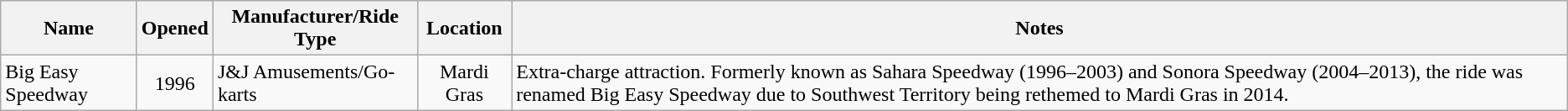<table class="wikitable sortable">
<tr>
<th>Name</th>
<th>Opened</th>
<th>Manufacturer/Ride Type</th>
<th>Location</th>
<th class="unsortable">Notes</th>
</tr>
<tr>
<td>Big Easy Speedway</td>
<td align=center>1996</td>
<td>J&J Amusements/Go-karts</td>
<td align=center>Mardi Gras</td>
<td>Extra-charge attraction. Formerly known as Sahara Speedway (1996–2003) and Sonora Speedway (2004–2013), the ride was renamed Big Easy Speedway due to Southwest Territory being rethemed to Mardi Gras in 2014.</td>
</tr>
</table>
